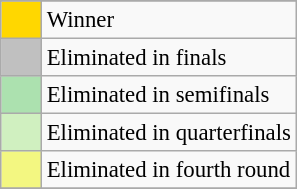<table class="wikitable" style="font-size:95%;">
<tr>
</tr>
<tr>
<td style="background:gold;"></td>
<td>Winner</td>
</tr>
<tr>
<td style="background:silver;"></td>
<td>Eliminated in finals</td>
</tr>
<tr>
<td style="background:#ACE1AF;"></td>
<td>Eliminated in semifinals</td>
</tr>
<tr>
<td style="background:#D0F0C0;" width=20px></td>
<td>Eliminated in quarterfinals</td>
</tr>
<tr>
<td style="background:#F3F781;"></td>
<td>Eliminated in fourth round</td>
</tr>
<tr>
</tr>
</table>
